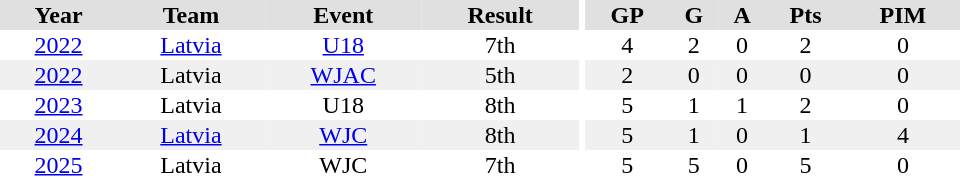<table border="0" cellpadding="1" cellspacing="0" ID="Table3" style="text-align:center; width:40em;">
<tr bgcolor="#e0e0e0">
<th>Year</th>
<th>Team</th>
<th>Event</th>
<th>Result</th>
<th rowspan="99" bgcolor="#ffffff"></th>
<th>GP</th>
<th>G</th>
<th>A</th>
<th>Pts</th>
<th>PIM</th>
</tr>
<tr>
<td><a href='#'>2022</a></td>
<td><a href='#'>Latvia</a></td>
<td><a href='#'>U18</a></td>
<td>7th</td>
<td>4</td>
<td>2</td>
<td>0</td>
<td>2</td>
<td>0</td>
</tr>
<tr bgcolor="#f0f0f0">
<td><a href='#'>2022</a></td>
<td>Latvia</td>
<td><a href='#'>WJAC</a></td>
<td>5th</td>
<td>2</td>
<td>0</td>
<td>0</td>
<td>0</td>
<td>0</td>
</tr>
<tr>
<td><a href='#'>2023</a></td>
<td>Latvia</td>
<td>U18</td>
<td>8th</td>
<td>5</td>
<td>1</td>
<td>1</td>
<td>2</td>
<td>0</td>
</tr>
<tr bgcolor="#f0f0f0">
<td><a href='#'>2024</a></td>
<td><a href='#'>Latvia</a></td>
<td><a href='#'>WJC</a></td>
<td>8th</td>
<td>5</td>
<td>1</td>
<td>0</td>
<td>1</td>
<td>4</td>
</tr>
<tr>
<td><a href='#'>2025</a></td>
<td>Latvia</td>
<td>WJC</td>
<td>7th</td>
<td>5</td>
<td>5</td>
<td>0</td>
<td>5</td>
<td>0</td>
</tr>
</table>
